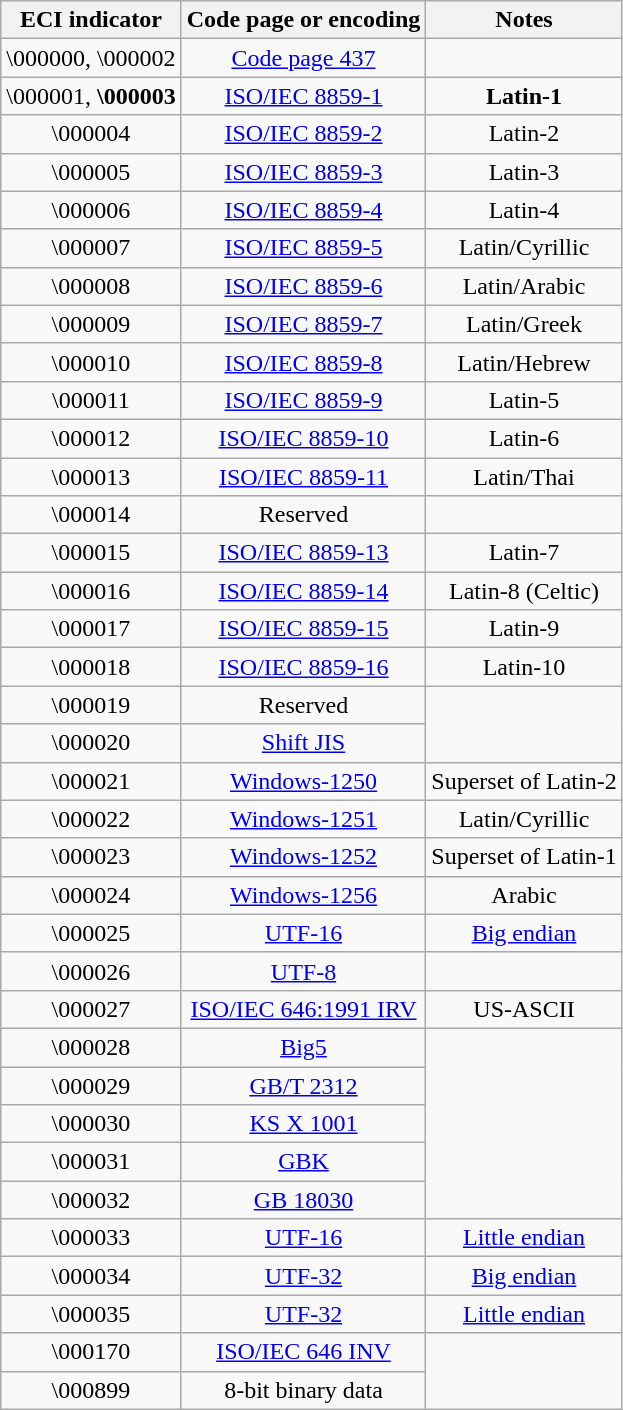<table class="wikitable" style="text-align:center">
<tr>
<th>ECI indicator</th>
<th>Code page or encoding</th>
<th>Notes</th>
</tr>
<tr>
<td>\000000, \000002</td>
<td><a href='#'>Code page 437</a></td>
<td></td>
</tr>
<tr>
<td>\000001, <strong>\000003</strong></td>
<td><a href='#'>ISO/IEC 8859-1</a></td>
<td><strong>Latin-1</strong></td>
</tr>
<tr>
<td>\000004</td>
<td><a href='#'>ISO/IEC 8859-2</a></td>
<td>Latin-2</td>
</tr>
<tr>
<td>\000005</td>
<td><a href='#'>ISO/IEC 8859-3</a></td>
<td>Latin-3</td>
</tr>
<tr>
<td>\000006</td>
<td><a href='#'>ISO/IEC 8859-4</a></td>
<td>Latin-4</td>
</tr>
<tr>
<td>\000007</td>
<td><a href='#'>ISO/IEC 8859-5</a></td>
<td>Latin/Cyrillic</td>
</tr>
<tr>
<td>\000008</td>
<td><a href='#'>ISO/IEC 8859-6</a></td>
<td>Latin/Arabic</td>
</tr>
<tr>
<td>\000009</td>
<td><a href='#'>ISO/IEC 8859-7</a></td>
<td>Latin/Greek</td>
</tr>
<tr>
<td>\000010</td>
<td><a href='#'>ISO/IEC 8859-8</a></td>
<td>Latin/Hebrew</td>
</tr>
<tr>
<td>\000011</td>
<td><a href='#'>ISO/IEC 8859-9</a></td>
<td>Latin-5</td>
</tr>
<tr>
<td>\000012</td>
<td><a href='#'>ISO/IEC 8859-10</a></td>
<td>Latin-6</td>
</tr>
<tr>
<td>\000013</td>
<td><a href='#'>ISO/IEC 8859-11</a></td>
<td>Latin/Thai</td>
</tr>
<tr>
<td>\000014</td>
<td>Reserved</td>
</tr>
<tr>
<td>\000015</td>
<td><a href='#'>ISO/IEC 8859-13</a></td>
<td>Latin-7</td>
</tr>
<tr>
<td>\000016</td>
<td><a href='#'>ISO/IEC 8859-14</a></td>
<td>Latin-8 (Celtic)</td>
</tr>
<tr>
<td>\000017</td>
<td><a href='#'>ISO/IEC 8859-15</a></td>
<td>Latin-9</td>
</tr>
<tr>
<td>\000018</td>
<td><a href='#'>ISO/IEC 8859-16</a></td>
<td>Latin-10</td>
</tr>
<tr>
<td>\000019</td>
<td>Reserved</td>
</tr>
<tr>
<td>\000020</td>
<td><a href='#'>Shift JIS</a></td>
</tr>
<tr>
<td>\000021</td>
<td><a href='#'>Windows-1250</a></td>
<td>Superset of Latin-2</td>
</tr>
<tr>
<td>\000022</td>
<td><a href='#'>Windows-1251</a></td>
<td>Latin/Cyrillic</td>
</tr>
<tr>
<td>\000023</td>
<td><a href='#'>Windows-1252</a></td>
<td>Superset of Latin-1</td>
</tr>
<tr>
<td>\000024</td>
<td><a href='#'>Windows-1256</a></td>
<td>Arabic</td>
</tr>
<tr>
<td>\000025</td>
<td><a href='#'>UTF-16</a></td>
<td><a href='#'>Big endian</a></td>
</tr>
<tr>
<td>\000026</td>
<td><a href='#'>UTF-8</a></td>
</tr>
<tr>
<td>\000027</td>
<td><a href='#'>ISO/IEC 646:1991 IRV</a></td>
<td>US-ASCII</td>
</tr>
<tr>
<td>\000028</td>
<td><a href='#'>Big5</a></td>
</tr>
<tr>
<td>\000029</td>
<td><a href='#'>GB/T 2312</a></td>
</tr>
<tr>
<td>\000030</td>
<td><a href='#'>KS X 1001</a></td>
</tr>
<tr>
<td>\000031</td>
<td><a href='#'>GBK</a></td>
</tr>
<tr>
<td>\000032</td>
<td><a href='#'>GB 18030</a></td>
</tr>
<tr>
<td>\000033</td>
<td><a href='#'>UTF-16</a></td>
<td><a href='#'>Little endian</a></td>
</tr>
<tr>
<td>\000034</td>
<td><a href='#'>UTF-32</a></td>
<td><a href='#'>Big endian</a></td>
</tr>
<tr>
<td>\000035</td>
<td><a href='#'>UTF-32</a></td>
<td><a href='#'>Little endian</a></td>
</tr>
<tr>
<td>\000170</td>
<td><a href='#'>ISO/IEC 646 INV</a></td>
</tr>
<tr>
<td>\000899</td>
<td>8-bit binary data</td>
</tr>
</table>
